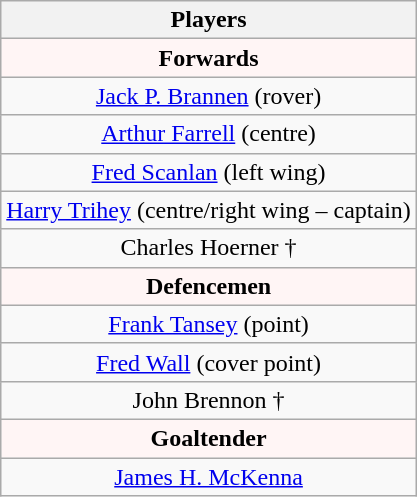<table class="wikitable" style="text-align:center;">
<tr>
<th>Players</th>
</tr>
<tr style="font-weight:bold; background-color:#FFF5F5;">
<td colspan="1" align="center"><strong>Forwards</strong></td>
</tr>
<tr>
<td><a href='#'>Jack P. Brannen</a> (rover)</td>
</tr>
<tr>
<td><a href='#'>Arthur Farrell</a> (centre)</td>
</tr>
<tr>
<td><a href='#'>Fred Scanlan</a> (left wing)</td>
</tr>
<tr>
<td><a href='#'>Harry Trihey</a> (centre/right wing – captain)</td>
</tr>
<tr>
<td>Charles Hoerner †</td>
</tr>
<tr style="font-weight:bold; background-color:#FFF5F5;">
<td colspan="1" align="center"><strong>Defencemen</strong></td>
</tr>
<tr>
<td><a href='#'>Frank Tansey</a> (point)</td>
</tr>
<tr>
<td><a href='#'>Fred Wall</a> (cover point)</td>
</tr>
<tr>
<td>John Brennon †</td>
</tr>
<tr style="font-weight:bold; background-color:#FFF5F5;">
<td colspan="1" align="center"><strong>Goaltender</strong></td>
</tr>
<tr>
<td><a href='#'>James H. McKenna</a></td>
</tr>
</table>
